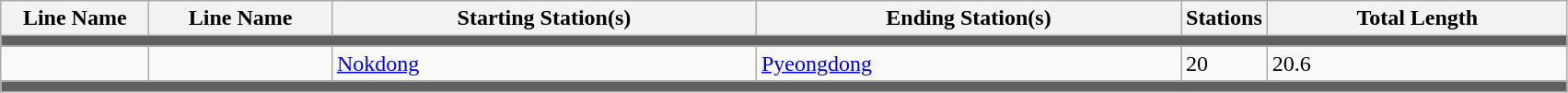<table class="wikitable">
<tr>
<th width="100pt">Line Name<br></th>
<th width="125pt">Line Name<br></th>
<th width="300pt">Starting Station(s)</th>
<th width="300pt">Ending Station(s)</th>
<th width="50pt">Stations</th>
<th width="210pt">Total Length<br></th>
</tr>
<tr style="background:#606060; height:2pt">
<td colspan="6"></td>
</tr>
<tr>
<td align="center"></td>
<td></td>
<td><a href='#'>Nokdong</a></td>
<td><a href='#'>Pyeongdong</a></td>
<td>20</td>
<td>20.6</td>
</tr>
<tr style="background:#606060; height:2pt">
<td colspan="6"></td>
</tr>
</table>
